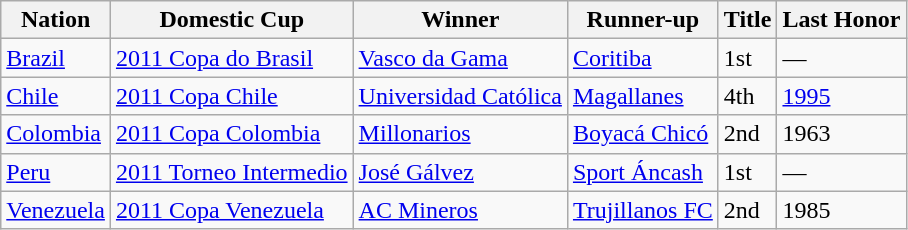<table class="wikitable">
<tr>
<th>Nation</th>
<th>Domestic Cup</th>
<th>Winner</th>
<th>Runner-up</th>
<th>Title</th>
<th>Last Honor</th>
</tr>
<tr>
<td> <a href='#'>Brazil</a></td>
<td><a href='#'>2011 Copa do Brasil</a></td>
<td><a href='#'>Vasco da Gama</a></td>
<td><a href='#'>Coritiba</a></td>
<td>1st</td>
<td>—</td>
</tr>
<tr>
<td> <a href='#'>Chile</a></td>
<td><a href='#'>2011 Copa Chile</a></td>
<td><a href='#'>Universidad Católica</a></td>
<td><a href='#'>Magallanes</a></td>
<td>4th</td>
<td><a href='#'>1995</a></td>
</tr>
<tr>
<td> <a href='#'>Colombia</a></td>
<td><a href='#'>2011 Copa Colombia</a></td>
<td><a href='#'>Millonarios</a></td>
<td><a href='#'>Boyacá Chicó</a></td>
<td>2nd</td>
<td>1963</td>
</tr>
<tr>
<td> <a href='#'>Peru</a></td>
<td><a href='#'>2011 Torneo Intermedio</a></td>
<td><a href='#'>José Gálvez</a></td>
<td><a href='#'>Sport Áncash</a></td>
<td>1st</td>
<td>—</td>
</tr>
<tr>
<td> <a href='#'>Venezuela</a></td>
<td><a href='#'>2011 Copa Venezuela</a></td>
<td><a href='#'>AC Mineros</a></td>
<td><a href='#'>Trujillanos FC</a></td>
<td>2nd</td>
<td>1985</td>
</tr>
</table>
